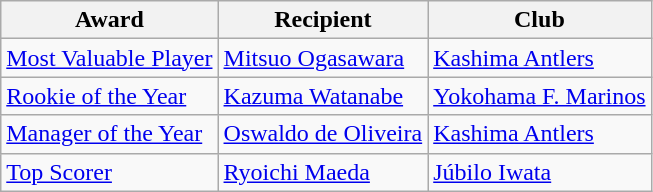<table class="wikitable">
<tr>
<th>Award</th>
<th>Recipient</th>
<th>Club</th>
</tr>
<tr>
<td><a href='#'>Most Valuable Player</a></td>
<td> <a href='#'>Mitsuo Ogasawara</a></td>
<td><a href='#'>Kashima Antlers</a></td>
</tr>
<tr>
<td><a href='#'>Rookie of the Year</a></td>
<td> <a href='#'>Kazuma Watanabe</a></td>
<td><a href='#'>Yokohama F. Marinos</a></td>
</tr>
<tr>
<td><a href='#'>Manager of the Year</a></td>
<td> <a href='#'>Oswaldo de Oliveira</a></td>
<td><a href='#'>Kashima Antlers</a></td>
</tr>
<tr>
<td><a href='#'>Top Scorer</a></td>
<td> <a href='#'>Ryoichi Maeda</a></td>
<td><a href='#'>Júbilo Iwata</a></td>
</tr>
</table>
